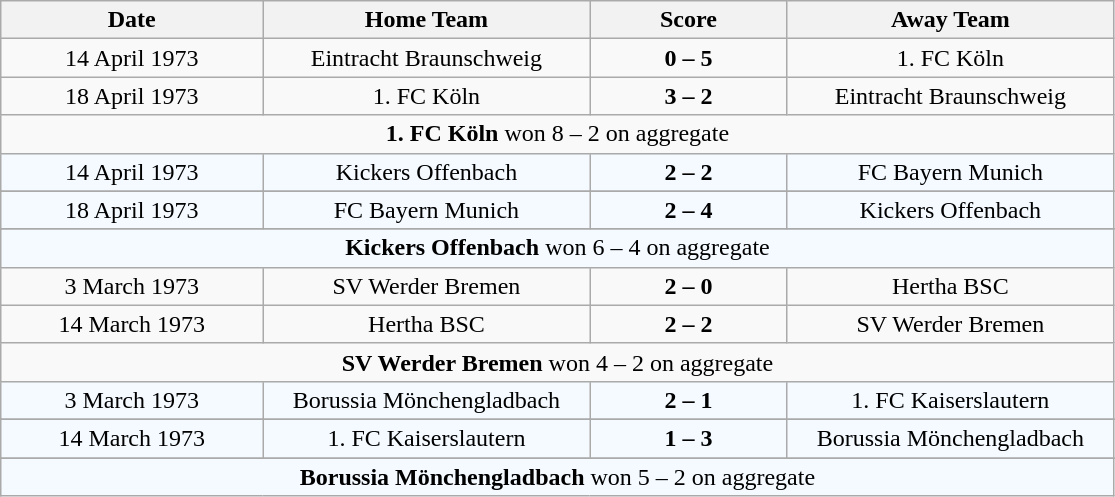<table class="wikitable" style="text-align: center;">
<tr>
<th width=20%>Date</th>
<th width=25%>Home Team</th>
<th width=15%>Score</th>
<th width=25%>Away Team</th>
</tr>
<tr>
<td>14 April 1973</td>
<td>Eintracht Braunschweig</td>
<td><strong>0 – 5</strong></td>
<td>1. FC Köln</td>
</tr>
<tr>
<td>18 April 1973</td>
<td>1. FC Köln</td>
<td><strong>3 – 2</strong></td>
<td>Eintracht Braunschweig</td>
</tr>
<tr>
<td colspan=4><strong>1. FC Köln</strong> won 8 – 2 on aggregate</td>
</tr>
<tr style="background: #F4FAFF;">
<td>14 April 1973</td>
<td>Kickers Offenbach</td>
<td><strong>2 – 2</strong></td>
<td>FC Bayern Munich</td>
</tr>
<tr>
</tr>
<tr style="background: #F4FAFF;">
<td>18 April 1973</td>
<td>FC Bayern Munich</td>
<td><strong>2 – 4</strong></td>
<td>Kickers Offenbach</td>
</tr>
<tr>
</tr>
<tr style="background: #F4FAFF;">
<td colspan=4><strong>Kickers Offenbach</strong> won 6 – 4 on aggregate</td>
</tr>
<tr>
<td>3 March 1973</td>
<td>SV Werder Bremen</td>
<td><strong>2 – 0</strong></td>
<td>Hertha BSC</td>
</tr>
<tr>
<td>14 March 1973</td>
<td>Hertha BSC</td>
<td><strong>2 – 2</strong></td>
<td>SV Werder Bremen</td>
</tr>
<tr>
<td colspan=4><strong>SV Werder Bremen</strong> won 4 – 2 on aggregate</td>
</tr>
<tr style="background: #F4FAFF;">
<td>3 March 1973</td>
<td>Borussia Mönchengladbach</td>
<td><strong>2 – 1</strong></td>
<td>1. FC Kaiserslautern</td>
</tr>
<tr>
</tr>
<tr style="background: #F4FAFF;">
<td>14 March 1973</td>
<td>1. FC Kaiserslautern</td>
<td><strong>1 – 3<br></strong></td>
<td>Borussia Mönchengladbach</td>
</tr>
<tr>
</tr>
<tr style="background: #F4FAFF;">
<td colspan=4><strong>Borussia Mönchengladbach</strong> won 5 – 2 on aggregate</td>
</tr>
</table>
